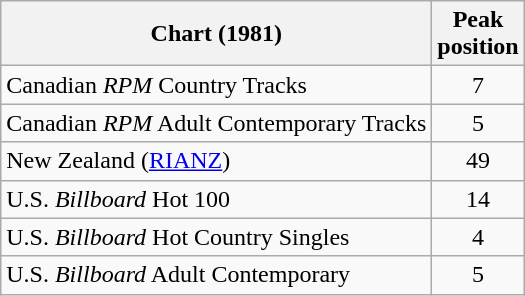<table class="wikitable sortable">
<tr>
<th>Chart (1981)</th>
<th>Peak<br>position</th>
</tr>
<tr>
<td>Canadian <em>RPM</em> Country Tracks</td>
<td align="center">7</td>
</tr>
<tr>
<td>Canadian <em>RPM</em> Adult Contemporary Tracks</td>
<td align="center">5</td>
</tr>
<tr>
<td>New Zealand (<a href='#'>RIANZ</a>)</td>
<td style="text-align:center;">49</td>
</tr>
<tr>
<td>U.S. <em>Billboard</em> Hot 100</td>
<td align="center">14</td>
</tr>
<tr>
<td>U.S. <em>Billboard</em> Hot Country Singles</td>
<td align="center">4</td>
</tr>
<tr>
<td>U.S. <em>Billboard</em> Adult Contemporary</td>
<td align="center">5</td>
</tr>
</table>
